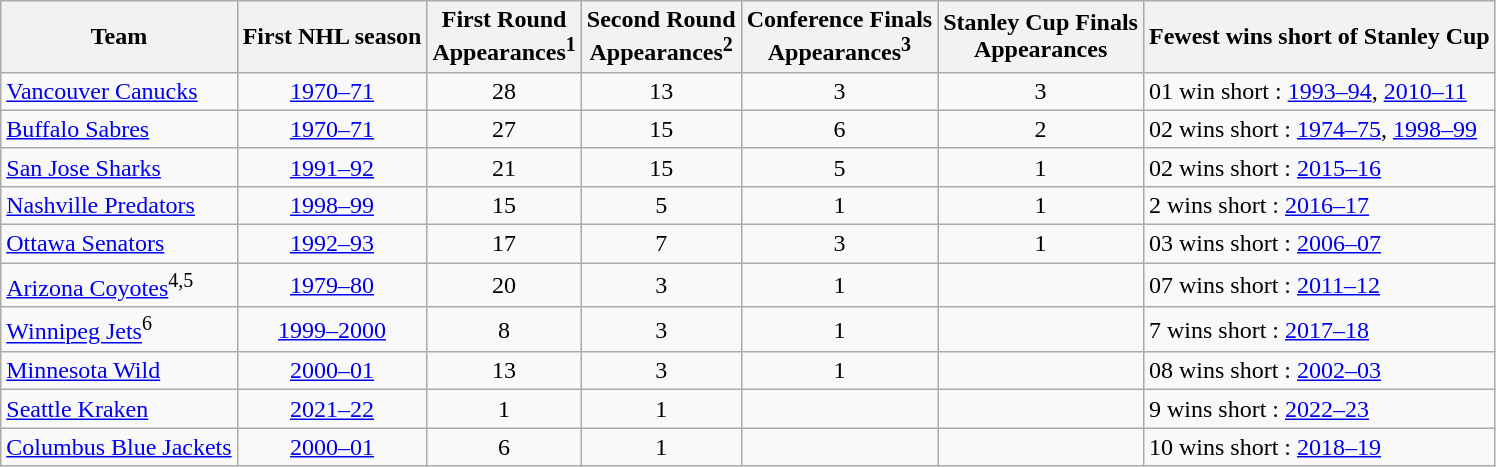<table class="wikitable sortable" style="text-align:center">
<tr>
<th>Team</th>
<th>First NHL season</th>
<th style="text-align:centre">First Round<br>Appearances<sup>1</sup></th>
<th style="text-align:centre">Second Round<br>Appearances<sup>2</sup></th>
<th style="text-align:centre">Conference Finals<br>Appearances<sup>3</sup></th>
<th style="text-align:centre">Stanley Cup Finals<br>Appearances</th>
<th style="text-align:centre">Fewest wins short of Stanley Cup</th>
</tr>
<tr>
<td align="left"><a href='#'>Vancouver Canucks</a></td>
<td><a href='#'>1970–71</a></td>
<td>28</td>
<td>13</td>
<td>3</td>
<td>3</td>
<td align="left"><span>0</span>1 win short : <a href='#'>1993–94</a>, <a href='#'>2010–11</a></td>
</tr>
<tr>
<td align="left"><a href='#'>Buffalo Sabres</a></td>
<td><a href='#'>1970–71</a></td>
<td>27</td>
<td>15</td>
<td>6</td>
<td>2</td>
<td align="left"><span>0</span>2 wins short : <a href='#'>1974–75</a>, <a href='#'>1998–99</a></td>
</tr>
<tr>
<td align="left"><a href='#'>San Jose Sharks</a></td>
<td><a href='#'>1991–92</a></td>
<td>21</td>
<td>15</td>
<td>5</td>
<td>1</td>
<td align="left"><span>0</span>2 wins short : <a href='#'>2015–16</a></td>
</tr>
<tr>
<td align="left"><a href='#'>Nashville Predators</a></td>
<td><a href='#'>1998–99</a></td>
<td>15</td>
<td>5</td>
<td>1</td>
<td>1</td>
<td align="left">2 wins short : <a href='#'>2016–17</a></td>
</tr>
<tr>
<td align="left"><a href='#'>Ottawa Senators</a></td>
<td><a href='#'>1992–93</a></td>
<td>17</td>
<td>7</td>
<td>3</td>
<td>1</td>
<td align="left"><span>0</span>3 wins short : <a href='#'>2006–07</a></td>
</tr>
<tr>
<td align="left"><a href='#'>Arizona Coyotes</a><sup>4,5</sup></td>
<td><a href='#'>1979–80</a></td>
<td>20</td>
<td>3</td>
<td>1</td>
<td></td>
<td align="left"><span>0</span>7 wins short : <a href='#'>2011–12</a></td>
</tr>
<tr>
<td align="left"><a href='#'>Winnipeg Jets</a><sup>6</sup></td>
<td><a href='#'>1999–2000</a></td>
<td>8</td>
<td>3</td>
<td>1</td>
<td></td>
<td align="left">7 wins short : <a href='#'>2017–18</a></td>
</tr>
<tr>
<td align="left"><a href='#'>Minnesota Wild</a></td>
<td><a href='#'>2000–01</a></td>
<td>13</td>
<td>3</td>
<td>1</td>
<td></td>
<td align="left"><span>0</span>8 wins short : <a href='#'>2002–03</a></td>
</tr>
<tr>
<td align="left"><a href='#'>Seattle Kraken</a></td>
<td><a href='#'>2021–22</a></td>
<td>1</td>
<td>1</td>
<td></td>
<td></td>
<td align="left">9 wins short : <a href='#'>2022–23</a></td>
</tr>
<tr>
<td align="left"><a href='#'>Columbus Blue Jackets</a></td>
<td><a href='#'>2000–01</a></td>
<td>6</td>
<td>1</td>
<td></td>
<td></td>
<td align="left">10 wins short : <a href='#'>2018–19</a></td>
</tr>
</table>
